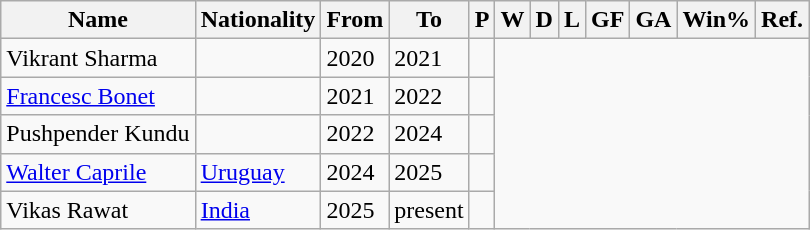<table class="wikitable style="text-align:center">
<tr>
<th>Name</th>
<th>Nationality</th>
<th>From</th>
<th class="unsortable">To</th>
<th>P</th>
<th>W</th>
<th>D</th>
<th>L</th>
<th>GF</th>
<th>GA</th>
<th>Win%</th>
<th>Ref.</th>
</tr>
<tr>
<td scope=row style=text-align:left>Vikrant Sharma</td>
<td align=left></td>
<td align=left>2020</td>
<td align=left>2021<br></td>
<td></td>
</tr>
<tr>
<td scope=row style=text-align:left><a href='#'>Francesc Bonet</a></td>
<td align=left></td>
<td align=left>2021</td>
<td align=left>2022<br></td>
<td></td>
</tr>
<tr>
<td scope=row style=text-align:left>Pushpender Kundu</td>
<td align=left></td>
<td align=left>2022</td>
<td align=left>2024<br></td>
<td></td>
</tr>
<tr>
<td scope=row style=text-align:left><a href='#'>Walter Caprile</a></td>
<td align=left> <a href='#'>Uruguay</a></td>
<td align=left>2024</td>
<td align=left>2025<br></td>
<td></td>
</tr>
<tr>
<td scope=row style=text-align:left>Vikas Rawat</td>
<td align=left> <a href='#'>India</a></td>
<td align=left>2025</td>
<td align=left>present<br></td>
<td></td>
</tr>
</table>
